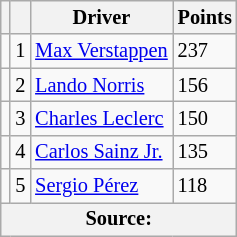<table class="wikitable" style="font-size: 85%;">
<tr>
<th scope="col"></th>
<th scope="col"></th>
<th scope="col">Driver</th>
<th scope="col">Points</th>
</tr>
<tr>
<td align="left"></td>
<td align="center">1</td>
<td> <a href='#'>Max Verstappen</a></td>
<td align="left">237</td>
</tr>
<tr>
<td align="left"></td>
<td align="center">2</td>
<td> <a href='#'>Lando Norris</a></td>
<td align="left">156</td>
</tr>
<tr>
<td align="left"></td>
<td align="center">3</td>
<td> <a href='#'>Charles Leclerc</a></td>
<td align="left">150</td>
</tr>
<tr>
<td align="left"></td>
<td align="center">4</td>
<td> <a href='#'>Carlos Sainz Jr.</a></td>
<td align="left">135</td>
</tr>
<tr>
<td align="left"></td>
<td align="center">5</td>
<td> <a href='#'>Sergio Pérez</a></td>
<td align="left">118</td>
</tr>
<tr>
<th colspan=4>Source:</th>
</tr>
</table>
